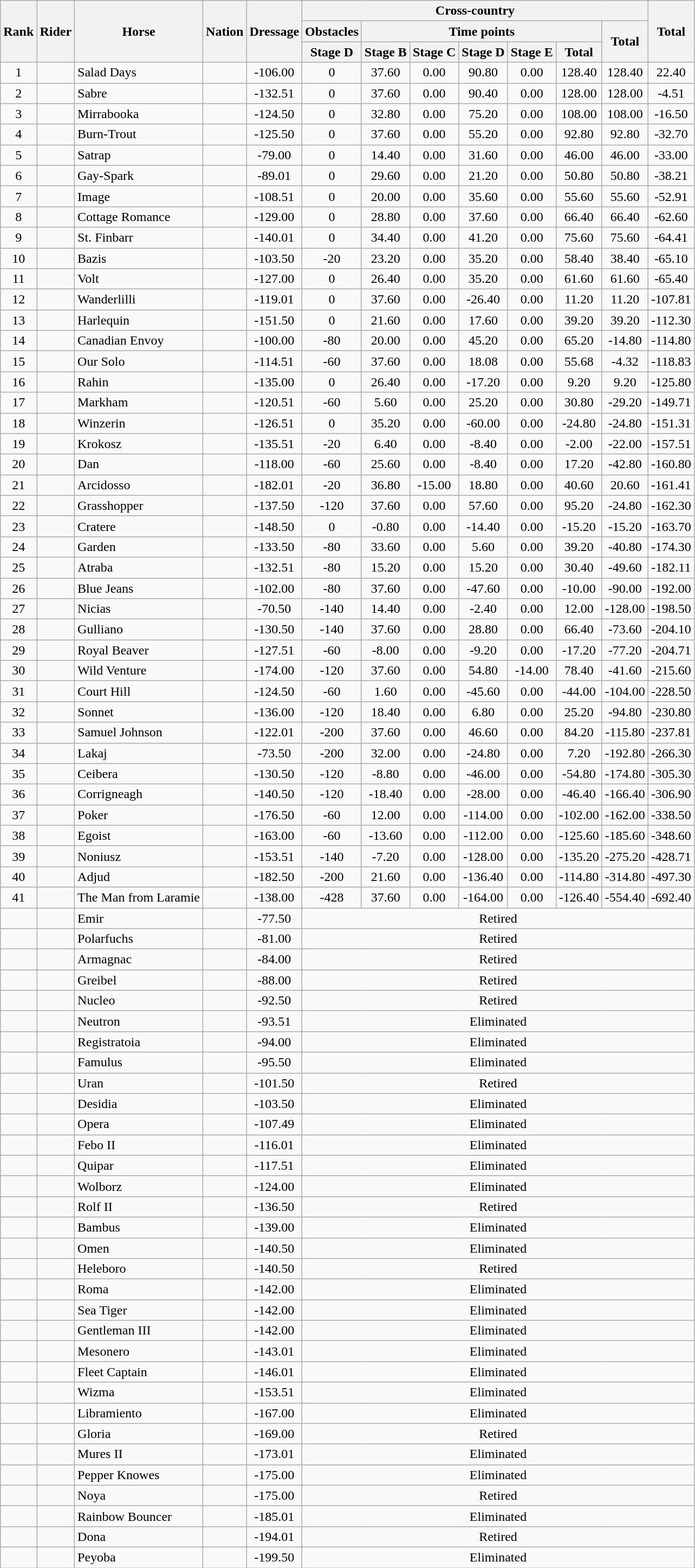<table class="wikitable sortable" style="text-align:center">
<tr>
<th rowspan=3>Rank</th>
<th rowspan=3>Rider</th>
<th rowspan=3>Horse</th>
<th rowspan=3>Nation</th>
<th rowspan=3>Dressage</th>
<th colspan=7>Cross-country</th>
<th rowspan=3>Total</th>
</tr>
<tr>
<th>Obstacles</th>
<th colspan=5>Time points</th>
<th rowspan=2>Total</th>
</tr>
<tr>
<th>Stage D</th>
<th>Stage B</th>
<th>Stage C</th>
<th>Stage D</th>
<th>Stage E</th>
<th>Total</th>
</tr>
<tr>
<td>1</td>
<td align=left></td>
<td align=left>Salad Days</td>
<td align=left></td>
<td>-106.00</td>
<td>0</td>
<td>37.60</td>
<td>0.00</td>
<td>90.80</td>
<td>0.00</td>
<td>128.40</td>
<td>128.40</td>
<td>22.40</td>
</tr>
<tr>
<td>2</td>
<td align=left></td>
<td align=left>Sabre</td>
<td align=left></td>
<td>-132.51</td>
<td>0</td>
<td>37.60</td>
<td>0.00</td>
<td>90.40</td>
<td>0.00</td>
<td>128.00</td>
<td>128.00</td>
<td>-4.51</td>
</tr>
<tr>
<td>3</td>
<td align=left></td>
<td align=left>Mirrabooka</td>
<td align=left></td>
<td>-124.50</td>
<td>0</td>
<td>32.80</td>
<td>0.00</td>
<td>75.20</td>
<td>0.00</td>
<td>108.00</td>
<td>108.00</td>
<td>-16.50</td>
</tr>
<tr>
<td>4</td>
<td align=left></td>
<td align=left>Burn-Trout</td>
<td align=left></td>
<td>-125.50</td>
<td>0</td>
<td>37.60</td>
<td>0.00</td>
<td>55.20</td>
<td>0.00</td>
<td>92.80</td>
<td>92.80</td>
<td>-32.70</td>
</tr>
<tr>
<td>5</td>
<td align=left></td>
<td align=left>Satrap</td>
<td align=left></td>
<td>-79.00</td>
<td>0</td>
<td>14.40</td>
<td>0.00</td>
<td>31.60</td>
<td>0.00</td>
<td>46.00</td>
<td>46.00</td>
<td>-33.00</td>
</tr>
<tr>
<td>6</td>
<td align=left></td>
<td align=left>Gay-Spark</td>
<td align=left></td>
<td>-89.01</td>
<td>0</td>
<td>29.60</td>
<td>0.00</td>
<td>21.20</td>
<td>0.00</td>
<td>50.80</td>
<td>50.80</td>
<td>-38.21</td>
</tr>
<tr>
<td>7</td>
<td align=left></td>
<td align=left>Image</td>
<td align=left></td>
<td>-108.51</td>
<td>0</td>
<td>20.00</td>
<td>0.00</td>
<td>35.60</td>
<td>0.00</td>
<td>55.60</td>
<td>55.60</td>
<td>-52.91</td>
</tr>
<tr>
<td>8</td>
<td align=left></td>
<td align=left>Cottage Romance</td>
<td align=left></td>
<td>-129.00</td>
<td>0</td>
<td>28.80</td>
<td>0.00</td>
<td>37.60</td>
<td>0.00</td>
<td>66.40</td>
<td>66.40</td>
<td>-62.60</td>
</tr>
<tr>
<td>9</td>
<td align=left></td>
<td align=left>St. Finbarr</td>
<td align=left></td>
<td>-140.01</td>
<td>0</td>
<td>34.40</td>
<td>0.00</td>
<td>41.20</td>
<td>0.00</td>
<td>75.60</td>
<td>75.60</td>
<td>-64.41</td>
</tr>
<tr>
<td>10</td>
<td align=left></td>
<td align=left>Bazis</td>
<td align=left></td>
<td>-103.50</td>
<td>-20</td>
<td>23.20</td>
<td>0.00</td>
<td>35.20</td>
<td>0.00</td>
<td>58.40</td>
<td>38.40</td>
<td>-65.10</td>
</tr>
<tr>
<td>11</td>
<td align=left></td>
<td align=left>Volt</td>
<td align=left></td>
<td>-127.00</td>
<td>0</td>
<td>26.40</td>
<td>0.00</td>
<td>35.20</td>
<td>0.00</td>
<td>61.60</td>
<td>61.60</td>
<td>-65.40</td>
</tr>
<tr>
<td>12</td>
<td align=left></td>
<td align=left>Wanderlilli</td>
<td align=left></td>
<td>-119.01</td>
<td>0</td>
<td>37.60</td>
<td>0.00</td>
<td>-26.40</td>
<td>0.00</td>
<td>11.20</td>
<td>11.20</td>
<td>-107.81</td>
</tr>
<tr>
<td>13</td>
<td align=left></td>
<td align=left>Harlequin</td>
<td align=left></td>
<td>-151.50</td>
<td>0</td>
<td>21.60</td>
<td>0.00</td>
<td>17.60</td>
<td>0.00</td>
<td>39.20</td>
<td>39.20</td>
<td>-112.30</td>
</tr>
<tr>
<td>14</td>
<td align=left></td>
<td align=left>Canadian Envoy</td>
<td align=left></td>
<td>-100.00</td>
<td>-80</td>
<td>20.00</td>
<td>0.00</td>
<td>45.20</td>
<td>0.00</td>
<td>65.20</td>
<td>-14.80</td>
<td>-114.80</td>
</tr>
<tr>
<td>15</td>
<td align=left></td>
<td align=left>Our Solo</td>
<td align=left></td>
<td>-114.51</td>
<td>-60</td>
<td>37.60</td>
<td>0.00</td>
<td>18.08</td>
<td>0.00</td>
<td>55.68</td>
<td>-4.32</td>
<td>-118.83</td>
</tr>
<tr>
<td>16</td>
<td align=left></td>
<td align=left>Rahin</td>
<td align=left></td>
<td>-135.00</td>
<td>0</td>
<td>26.40</td>
<td>0.00</td>
<td>-17.20</td>
<td>0.00</td>
<td>9.20</td>
<td>9.20</td>
<td>-125.80</td>
</tr>
<tr>
<td>17</td>
<td align=left></td>
<td align=left>Markham</td>
<td align=left></td>
<td>-120.51</td>
<td>-60</td>
<td>5.60</td>
<td>0.00</td>
<td>25.20</td>
<td>0.00</td>
<td>30.80</td>
<td>-29.20</td>
<td>-149.71</td>
</tr>
<tr>
<td>18</td>
<td align=left></td>
<td align=left>Winzerin</td>
<td align=left></td>
<td>-126.51</td>
<td>0</td>
<td>35.20</td>
<td>0.00</td>
<td>-60.00</td>
<td>0.00</td>
<td>-24.80</td>
<td>-24.80</td>
<td>-151.31</td>
</tr>
<tr>
<td>19</td>
<td align=left></td>
<td align=left>Krokosz</td>
<td align=left></td>
<td>-135.51</td>
<td>-20</td>
<td>6.40</td>
<td>0.00</td>
<td>-8.40</td>
<td>0.00</td>
<td>-2.00</td>
<td>-22.00</td>
<td>-157.51</td>
</tr>
<tr>
<td>20</td>
<td align=left></td>
<td align=left>Dan</td>
<td align=left></td>
<td>-118.00</td>
<td>-60</td>
<td>25.60</td>
<td>0.00</td>
<td>-8.40</td>
<td>0.00</td>
<td>17.20</td>
<td>-42.80</td>
<td>-160.80</td>
</tr>
<tr>
<td>21</td>
<td align=left></td>
<td align=left>Arcidosso</td>
<td align=left></td>
<td>-182.01</td>
<td>-20</td>
<td>36.80</td>
<td>-15.00</td>
<td>18.80</td>
<td>0.00</td>
<td>40.60</td>
<td>20.60</td>
<td>-161.41</td>
</tr>
<tr>
<td>22</td>
<td align=left></td>
<td align=left>Grasshopper</td>
<td align=left></td>
<td>-137.50</td>
<td>-120</td>
<td>37.60</td>
<td>0.00</td>
<td>57.60</td>
<td>0.00</td>
<td>95.20</td>
<td>-24.80</td>
<td>-162.30</td>
</tr>
<tr>
<td>23</td>
<td align=left></td>
<td align=left>Cratere</td>
<td align=left></td>
<td>-148.50</td>
<td>0</td>
<td>-0.80</td>
<td>0.00</td>
<td>-14.40</td>
<td>0.00</td>
<td>-15.20</td>
<td>-15.20</td>
<td>-163.70</td>
</tr>
<tr>
<td>24</td>
<td align=left></td>
<td align=left>Garden</td>
<td align=left></td>
<td>-133.50</td>
<td>-80</td>
<td>33.60</td>
<td>0.00</td>
<td>5.60</td>
<td>0.00</td>
<td>39.20</td>
<td>-40.80</td>
<td>-174.30</td>
</tr>
<tr>
<td>25</td>
<td align=left></td>
<td align=left>Atraba</td>
<td align=left></td>
<td>-132.51</td>
<td>-80</td>
<td>15.20</td>
<td>0.00</td>
<td>15.20</td>
<td>0.00</td>
<td>30.40</td>
<td>-49.60</td>
<td>-182.11</td>
</tr>
<tr>
<td>26</td>
<td align=left></td>
<td align=left>Blue Jeans</td>
<td align=left></td>
<td>-102.00</td>
<td>-80</td>
<td>37.60</td>
<td>0.00</td>
<td>-47.60</td>
<td>0.00</td>
<td>-10.00</td>
<td>-90.00</td>
<td>-192.00</td>
</tr>
<tr>
<td>27</td>
<td align=left></td>
<td align=left>Nicias</td>
<td align=left></td>
<td>-70.50</td>
<td>-140</td>
<td>14.40</td>
<td>0.00</td>
<td>-2.40</td>
<td>0.00</td>
<td>12.00</td>
<td>-128.00</td>
<td>-198.50</td>
</tr>
<tr>
<td>28</td>
<td align=left></td>
<td align=left>Gulliano</td>
<td align=left></td>
<td>-130.50</td>
<td>-140</td>
<td>37.60</td>
<td>0.00</td>
<td>28.80</td>
<td>0.00</td>
<td>66.40</td>
<td>-73.60</td>
<td>-204.10</td>
</tr>
<tr>
<td>29</td>
<td align=left></td>
<td align=left>Royal Beaver</td>
<td align=left></td>
<td>-127.51</td>
<td>-60</td>
<td>-8.00</td>
<td>0.00</td>
<td>-9.20</td>
<td>0.00</td>
<td>-17.20</td>
<td>-77.20</td>
<td>-204.71</td>
</tr>
<tr>
<td>30</td>
<td align=left></td>
<td align=left>Wild Venture</td>
<td align=left></td>
<td>-174.00</td>
<td>-120</td>
<td>37.60</td>
<td>0.00</td>
<td>54.80</td>
<td>-14.00</td>
<td>78.40</td>
<td>-41.60</td>
<td>-215.60</td>
</tr>
<tr>
<td>31</td>
<td align=left></td>
<td align=left>Court Hill</td>
<td align=left></td>
<td>-124.50</td>
<td>-60</td>
<td>1.60</td>
<td>0.00</td>
<td>-45.60</td>
<td>0.00</td>
<td>-44.00</td>
<td>-104.00</td>
<td>-228.50</td>
</tr>
<tr>
<td>32</td>
<td align=left></td>
<td align=left>Sonnet</td>
<td align=left></td>
<td>-136.00</td>
<td>-120</td>
<td>18.40</td>
<td>0.00</td>
<td>6.80</td>
<td>0.00</td>
<td>25.20</td>
<td>-94.80</td>
<td>-230.80</td>
</tr>
<tr>
<td>33</td>
<td align=left></td>
<td align=left>Samuel Johnson</td>
<td align=left></td>
<td>-122.01</td>
<td>-200</td>
<td>37.60</td>
<td>0.00</td>
<td>46.60</td>
<td>0.00</td>
<td>84.20</td>
<td>-115.80</td>
<td>-237.81</td>
</tr>
<tr>
<td>34</td>
<td align=left></td>
<td align=left>Lakaj</td>
<td align=left></td>
<td>-73.50</td>
<td>-200</td>
<td>32.00</td>
<td>0.00</td>
<td>-24.80</td>
<td>0.00</td>
<td>7.20</td>
<td>-192.80</td>
<td>-266.30</td>
</tr>
<tr>
<td>35</td>
<td align=left></td>
<td align=left>Ceibera</td>
<td align=left></td>
<td>-130.50</td>
<td>-120</td>
<td>-8.80</td>
<td>0.00</td>
<td>-46.00</td>
<td>0.00</td>
<td>-54.80</td>
<td>-174.80</td>
<td>-305.30</td>
</tr>
<tr>
<td>36</td>
<td align=left></td>
<td align=left>Corrigneagh</td>
<td align=left></td>
<td>-140.50</td>
<td>-120</td>
<td>-18.40</td>
<td>0.00</td>
<td>-28.00</td>
<td>0.00</td>
<td>-46.40</td>
<td>-166.40</td>
<td>-306.90</td>
</tr>
<tr>
<td>37</td>
<td align=left></td>
<td align=left>Poker</td>
<td align=left></td>
<td>-176.50</td>
<td>-60</td>
<td>12.00</td>
<td>0.00</td>
<td>-114.00</td>
<td>0.00</td>
<td>-102.00</td>
<td>-162.00</td>
<td>-338.50</td>
</tr>
<tr>
<td>38</td>
<td align=left></td>
<td align=left>Egoist</td>
<td align=left></td>
<td>-163.00</td>
<td>-60</td>
<td>-13.60</td>
<td>0.00</td>
<td>-112.00</td>
<td>0.00</td>
<td>-125.60</td>
<td>-185.60</td>
<td>-348.60</td>
</tr>
<tr>
<td>39</td>
<td align=left></td>
<td align=left>Noniusz</td>
<td align=left></td>
<td>-153.51</td>
<td>-140</td>
<td>-7.20</td>
<td>0.00</td>
<td>-128.00</td>
<td>0.00</td>
<td>-135.20</td>
<td>-275.20</td>
<td>-428.71</td>
</tr>
<tr>
<td>40</td>
<td align=left></td>
<td align=left>Adjud</td>
<td align=left></td>
<td>-182.50</td>
<td>-200</td>
<td>21.60</td>
<td>0.00</td>
<td>-136.40</td>
<td>0.00</td>
<td>-114.80</td>
<td>-314.80</td>
<td>-497.30</td>
</tr>
<tr>
<td>41</td>
<td align=left></td>
<td align=left>The Man from Laramie</td>
<td align=left></td>
<td>-138.00</td>
<td>-428</td>
<td>37.60</td>
<td>0.00</td>
<td>-164.00</td>
<td>0.00</td>
<td>-126.40</td>
<td>-554.40</td>
<td>-692.40</td>
</tr>
<tr>
<td></td>
<td align=left></td>
<td align=left>Emir</td>
<td align=left></td>
<td>-77.50</td>
<td colspan=8>Retired</td>
</tr>
<tr>
<td></td>
<td align=left></td>
<td align=left>Polarfuchs</td>
<td align=left></td>
<td>-81.00</td>
<td colspan=8>Retired</td>
</tr>
<tr>
<td></td>
<td align=left></td>
<td align=left>Armagnac</td>
<td align=left></td>
<td>-84.00</td>
<td colspan=8>Retired</td>
</tr>
<tr>
<td></td>
<td align=left></td>
<td align=left>Greibel</td>
<td align=left></td>
<td>-88.00</td>
<td colspan=8>Retired</td>
</tr>
<tr>
<td></td>
<td align=left></td>
<td align=left>Nucleo</td>
<td align=left></td>
<td>-92.50</td>
<td colspan=8>Retired</td>
</tr>
<tr>
<td></td>
<td align=left></td>
<td align=left>Neutron</td>
<td align=left></td>
<td>-93.51</td>
<td colspan=8>Eliminated</td>
</tr>
<tr>
<td></td>
<td align=left></td>
<td align=left>Registratoia</td>
<td align=left></td>
<td>-94.00</td>
<td colspan=8>Eliminated</td>
</tr>
<tr>
<td></td>
<td align=left></td>
<td align=left>Famulus</td>
<td align=left></td>
<td>-95.50</td>
<td colspan=8>Eliminated</td>
</tr>
<tr>
<td></td>
<td align=left></td>
<td align=left>Uran</td>
<td align=left></td>
<td>-101.50</td>
<td colspan=8>Retired</td>
</tr>
<tr>
<td></td>
<td align=left></td>
<td align=left>Desidia</td>
<td align=left></td>
<td>-103.50</td>
<td colspan=8>Eliminated</td>
</tr>
<tr>
<td></td>
<td align=left></td>
<td align=left>Opera</td>
<td align=left></td>
<td>-107.49</td>
<td colspan=8>Eliminated</td>
</tr>
<tr>
<td></td>
<td align=left></td>
<td align=left>Febo II</td>
<td align=left></td>
<td>-116.01</td>
<td colspan=8>Eliminated</td>
</tr>
<tr>
<td></td>
<td align=left></td>
<td align=left>Quipar</td>
<td align=left></td>
<td>-117.51</td>
<td colspan=8>Eliminated</td>
</tr>
<tr>
<td></td>
<td align=left></td>
<td align=left>Wolborz</td>
<td align=left></td>
<td>-124.00</td>
<td colspan=8>Eliminated</td>
</tr>
<tr>
<td></td>
<td align=left></td>
<td align=left>Rolf II</td>
<td align=left></td>
<td>-136.50</td>
<td colspan=8>Retired</td>
</tr>
<tr>
<td></td>
<td align=left></td>
<td align=left>Bambus</td>
<td align=left></td>
<td>-139.00</td>
<td colspan=8>Eliminated</td>
</tr>
<tr>
<td></td>
<td align=left></td>
<td align=left>Omen</td>
<td align=left></td>
<td>-140.50</td>
<td colspan=8>Eliminated</td>
</tr>
<tr>
<td></td>
<td align=left></td>
<td align=left>Heleboro</td>
<td align=left></td>
<td>-140.50</td>
<td colspan=8>Retired</td>
</tr>
<tr>
<td></td>
<td align=left></td>
<td align=left>Roma</td>
<td align=left></td>
<td>-142.00</td>
<td colspan=8>Eliminated</td>
</tr>
<tr>
<td></td>
<td align=left></td>
<td align=left>Sea Tiger</td>
<td align=left></td>
<td>-142.00</td>
<td colspan=8>Eliminated</td>
</tr>
<tr>
<td></td>
<td align=left></td>
<td align=left>Gentleman III</td>
<td align=left></td>
<td>-142.00</td>
<td colspan=8>Eliminated</td>
</tr>
<tr>
<td></td>
<td align=left></td>
<td align=left>Mesonero</td>
<td align=left></td>
<td>-143.01</td>
<td colspan=8>Eliminated</td>
</tr>
<tr>
<td></td>
<td align=left></td>
<td align=left>Fleet Captain</td>
<td align=left></td>
<td>-146.01</td>
<td colspan=8>Eliminated</td>
</tr>
<tr>
<td></td>
<td align=left></td>
<td align=left>Wizma</td>
<td align=left></td>
<td>-153.51</td>
<td colspan=8>Eliminated</td>
</tr>
<tr>
<td></td>
<td align=left></td>
<td align=left>Libramiento</td>
<td align=left></td>
<td>-167.00</td>
<td colspan=8>Eliminated</td>
</tr>
<tr>
<td></td>
<td align=left></td>
<td align=left>Gloria</td>
<td align=left></td>
<td>-169.00</td>
<td colspan=8>Retired</td>
</tr>
<tr>
<td></td>
<td align=left></td>
<td align=left>Mures II</td>
<td align=left></td>
<td>-173.01</td>
<td colspan=8>Eliminated</td>
</tr>
<tr>
<td></td>
<td align=left></td>
<td align=left>Pepper Knowes</td>
<td align=left></td>
<td>-175.00</td>
<td colspan=8>Eliminated</td>
</tr>
<tr>
<td></td>
<td align=left></td>
<td align=left>Noya</td>
<td align=left></td>
<td>-175.00</td>
<td colspan=8>Retired</td>
</tr>
<tr>
<td></td>
<td align=left></td>
<td align=left>Rainbow Bouncer</td>
<td align=left></td>
<td>-185.01</td>
<td colspan=8>Eliminated</td>
</tr>
<tr>
<td></td>
<td align=left></td>
<td align=left>Dona</td>
<td align=left></td>
<td>-194.01</td>
<td colspan=8>Retired</td>
</tr>
<tr>
<td></td>
<td align=left></td>
<td align=left>Peyoba</td>
<td align=left></td>
<td>-199.50</td>
<td colspan=8>Eliminated</td>
</tr>
</table>
